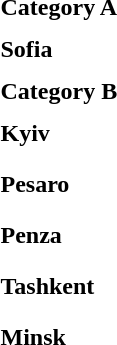<table>
<tr>
<td colspan="4" style="text-align:center;"><strong>Category A</strong></td>
</tr>
<tr>
<th scope=row style="text-align:left">Sofia </th>
<td style="height:30px;" font-size:95%"></td>
<td style="height:30px;" font-size:95%"></td>
<td style="height:30px;" font-size:95%"></td>
</tr>
<tr>
<td colspan="4" style="text-align:center;"><strong>Category B</strong></td>
</tr>
<tr>
<th scope=row style="text-align:left">Kyiv </th>
<td style="height:30px;" font-size:95%"></td>
<td style="height:30px;" font-size:95%"></td>
<td style="height:30px;" font-size:95%"></td>
</tr>
<tr>
<th scope=row style="text-align:left">Pesaro </th>
<td style="height:30px;" font-size:95%"></td>
<td style="height:30px;" font-size:95%"></td>
<td style="height:30px;" font-size:95%"></td>
</tr>
<tr>
<th scope=row style="text-align:left">Penza </th>
<td style="height:30px;" font-size:95%"></td>
<td style="height:30px;" font-size:95%"></td>
<td style="height:30px;" font-size:95%"></td>
</tr>
<tr>
<th scope=row style="text-align:left">Tashkent </th>
<td style="height:30px;" font-size:95%"></td>
<td style="height:30px;" font-size:95%"></td>
<td style="height:30px;" font-size:95%"></td>
</tr>
<tr>
<th scope=row style="text-align:left">Minsk </th>
<td style="height:30px;" font-size:95%"></td>
<td style="height:30px;" font-size:95%"></td>
<td style="height:30px;" font-size:95%"></td>
</tr>
</table>
